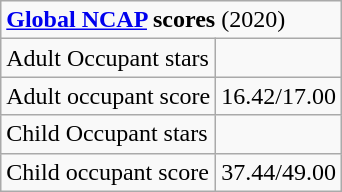<table class="wikitable">
<tr>
<td colspan="2"><strong><a href='#'>Global NCAP</a> scores</strong> (2020)</td>
</tr>
<tr>
<td>Adult Occupant stars</td>
<td></td>
</tr>
<tr>
<td>Adult occupant score</td>
<td>16.42/17.00</td>
</tr>
<tr>
<td>Child Occupant stars</td>
<td></td>
</tr>
<tr>
<td>Child occupant score</td>
<td>37.44/49.00</td>
</tr>
</table>
